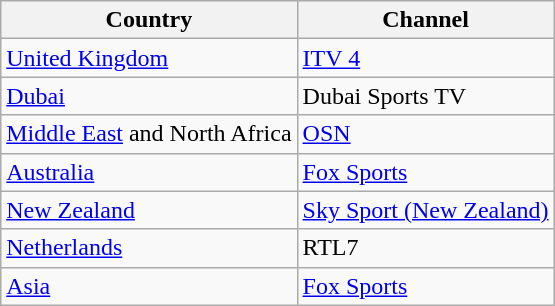<table class="wikitable" style="font-size:100%; text-align:left">
<tr>
<th>Country</th>
<th>Channel</th>
</tr>
<tr>
<td> <a href='#'>United Kingdom</a></td>
<td><a href='#'>ITV 4</a></td>
</tr>
<tr>
<td> <a href='#'>Dubai</a></td>
<td>Dubai Sports TV</td>
</tr>
<tr>
<td><a href='#'>Middle East</a> and North Africa</td>
<td><a href='#'>OSN</a></td>
</tr>
<tr>
<td> <a href='#'>Australia</a></td>
<td><a href='#'>Fox Sports</a></td>
</tr>
<tr>
<td> <a href='#'>New Zealand</a></td>
<td><a href='#'>Sky Sport (New Zealand)</a></td>
</tr>
<tr>
<td> <a href='#'>Netherlands</a></td>
<td>RTL7</td>
</tr>
<tr>
<td><a href='#'>Asia</a></td>
<td><a href='#'>Fox Sports</a></td>
</tr>
</table>
